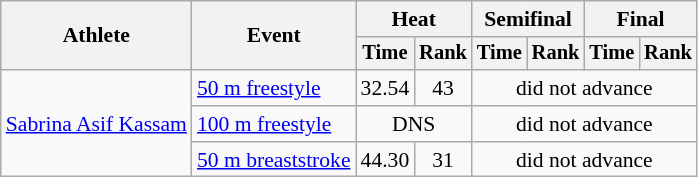<table class=wikitable style="font-size:90%">
<tr>
<th rowspan=2>Athlete</th>
<th rowspan=2>Event</th>
<th colspan="2">Heat</th>
<th colspan="2">Semifinal</th>
<th colspan="2">Final</th>
</tr>
<tr style="font-size:95%">
<th>Time</th>
<th>Rank</th>
<th>Time</th>
<th>Rank</th>
<th>Time</th>
<th>Rank</th>
</tr>
<tr align=center>
<td align=left rowspan=3><a href='#'>Sabrina Asif Kassam</a></td>
<td align=left><a href='#'>50 m freestyle</a></td>
<td>32.54</td>
<td>43</td>
<td colspan=4>did not advance</td>
</tr>
<tr align=center>
<td align=left><a href='#'>100 m freestyle</a></td>
<td colspan=2>DNS</td>
<td colspan=4>did not advance</td>
</tr>
<tr align=center>
<td align=left><a href='#'>50 m breaststroke</a></td>
<td>44.30</td>
<td>31</td>
<td colspan=4>did not advance</td>
</tr>
</table>
